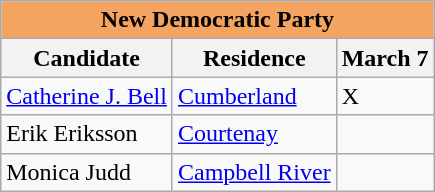<table class="wikitable">
<tr>
<td align="center" bgcolor="sandybrown" colspan=3><strong>New Democratic Party</strong></td>
</tr>
<tr>
<th align="left">Candidate</th>
<th align="center">Residence</th>
<th align="left">March 7</th>
</tr>
<tr>
<td><a href='#'>Catherine J. Bell</a></td>
<td><a href='#'>Cumberland</a></td>
<td>X</td>
</tr>
<tr>
<td>Erik Eriksson</td>
<td><a href='#'>Courtenay</a></td>
<td></td>
</tr>
<tr>
<td>Monica Judd</td>
<td><a href='#'>Campbell River</a></td>
<td></td>
</tr>
</table>
